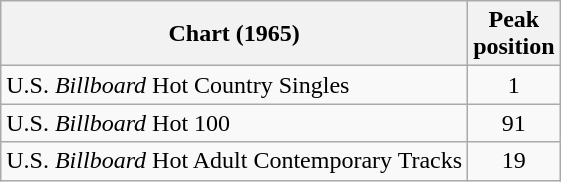<table class="wikitable sortable">
<tr>
<th align="left">Chart (1965)</th>
<th align="center">Peak<br>position</th>
</tr>
<tr>
<td align="left">U.S. <em>Billboard</em> Hot Country Singles</td>
<td align="center">1</td>
</tr>
<tr>
<td align="left">U.S. <em>Billboard</em> Hot 100</td>
<td align="center">91</td>
</tr>
<tr>
<td align="left">U.S. <em>Billboard</em> Hot Adult Contemporary Tracks</td>
<td align="center">19</td>
</tr>
</table>
